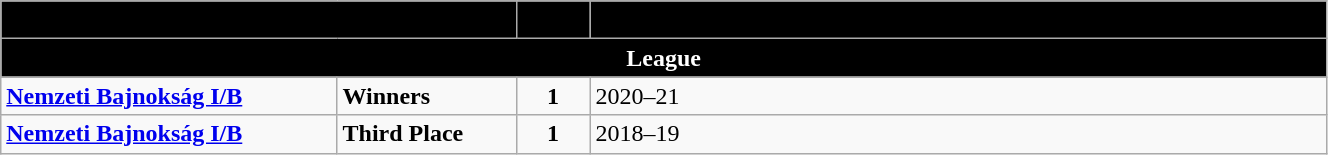<table class="wikitable" width=70%>
<tr>
<th width=35% colspan=2 style="background:black;"><span>Honours</span></th>
<th width=5% style="background:black;"><span>No.</span></th>
<th width=50% style="background:black;"><span>Years</span></th>
</tr>
<tr>
<th colspan="6" style="color:white; background:black">League</th>
</tr>
<tr>
<td><strong><a href='#'>Nemzeti Bajnokság I/B</a></strong></td>
<td><strong>Winners</strong></td>
<td align=center><strong>1</strong></td>
<td>2020–21</td>
</tr>
<tr>
<td><strong><a href='#'>Nemzeti Bajnokság I/B</a></strong></td>
<td><strong>Third Place</strong></td>
<td align=center><strong>1</strong></td>
<td>2018–19</td>
</tr>
</table>
